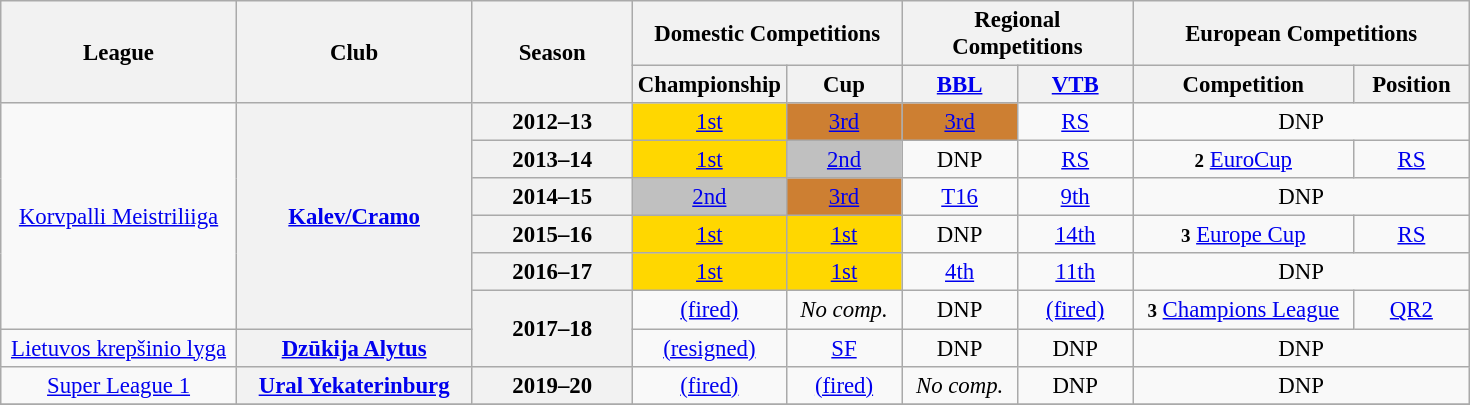<table class="wikitable" style="text-align:center; font-size:95%">
<tr>
<th width="150" rowspan=2>League</th>
<th width="150" rowspan=2>Club</th>
<th width="100" rowspan=2>Season</th>
<th colspan=2>Domestic Competitions</th>
<th colspan=2>Regional Competitions</th>
<th colspan=2>European Competitions</th>
</tr>
<tr>
<th width="70">Championship</th>
<th width="70">Cup</th>
<th width="70"><a href='#'>BBL</a></th>
<th width="70"><a href='#'>VTB</a></th>
<th width="140">Competition</th>
<th width="70">Position</th>
</tr>
<tr>
<td rowspan=6><a href='#'>Korvpalli Meistriliiga</a></td>
<th rowspan=6><a href='#'>Kalev/Cramo</a></th>
<th>2012–13</th>
<td style="background:gold"><a href='#'>1st</a></td>
<td style="background:#CD7F32"><a href='#'>3rd</a></td>
<td style="background:#CD7F32"><a href='#'>3rd</a></td>
<td><a href='#'>RS</a></td>
<td colspan=2>DNP</td>
</tr>
<tr>
<th>2013–14</th>
<td style="background:gold"><a href='#'>1st</a></td>
<td style="background:silver"><a href='#'>2nd</a></td>
<td>DNP</td>
<td><a href='#'>RS</a></td>
<td><small><strong>2</strong></small> <a href='#'>EuroCup</a></td>
<td><a href='#'>RS</a></td>
</tr>
<tr>
<th>2014–15</th>
<td style="background:silver"><a href='#'>2nd</a></td>
<td style="background:#CD7F32"><a href='#'>3rd</a></td>
<td><a href='#'>T16</a></td>
<td><a href='#'>9th</a></td>
<td colspan=2>DNP</td>
</tr>
<tr>
<th>2015–16</th>
<td style="background:gold"><a href='#'>1st</a></td>
<td style="background:gold"><a href='#'>1st</a></td>
<td>DNP</td>
<td><a href='#'>14th</a></td>
<td><small><strong>3</strong></small> <a href='#'>Europe Cup</a></td>
<td><a href='#'>RS</a></td>
</tr>
<tr>
<th>2016–17</th>
<td style="background:gold"><a href='#'>1st</a></td>
<td style="background:gold"><a href='#'>1st</a></td>
<td><a href='#'>4th</a></td>
<td><a href='#'>11th</a></td>
<td colspan=2>DNP</td>
</tr>
<tr>
<th rowspan=2>2017–18</th>
<td><a href='#'>(fired)</a></td>
<td><em>No comp.</em></td>
<td>DNP</td>
<td><a href='#'>(fired)</a></td>
<td><small><strong>3</strong></small> <a href='#'>Champions League</a></td>
<td><a href='#'>QR2</a></td>
</tr>
<tr>
<td><a href='#'>Lietuvos krepšinio lyga</a></td>
<th><a href='#'>Dzūkija Alytus</a></th>
<td><a href='#'>(resigned)</a></td>
<td><a href='#'>SF</a></td>
<td>DNP</td>
<td>DNP</td>
<td colspan=2>DNP</td>
</tr>
<tr>
<td><a href='#'>Super League 1</a></td>
<th><a href='#'>Ural Yekaterinburg</a></th>
<th>2019–20</th>
<td><a href='#'>(fired)</a></td>
<td><a href='#'>(fired)</a></td>
<td><em>No comp.</em></td>
<td>DNP</td>
<td colspan=2>DNP</td>
</tr>
<tr>
</tr>
</table>
